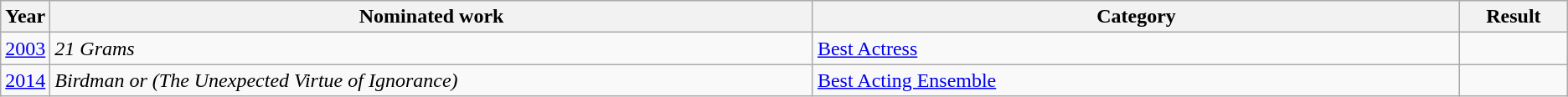<table class=wikitable>
<tr>
<th scope="col" style="width:1em;">Year</th>
<th scope="col" style="width:39em;">Nominated work</th>
<th scope="col" style="width:33em;">Category</th>
<th scope="col" style="width:5em;">Result</th>
</tr>
<tr>
<td><a href='#'>2003</a></td>
<td><em>21 Grams</em></td>
<td><a href='#'>Best Actress</a></td>
<td></td>
</tr>
<tr>
<td><a href='#'>2014</a></td>
<td><em>Birdman or (The Unexpected Virtue of Ignorance)</em></td>
<td><a href='#'>Best Acting Ensemble</a></td>
<td></td>
</tr>
</table>
